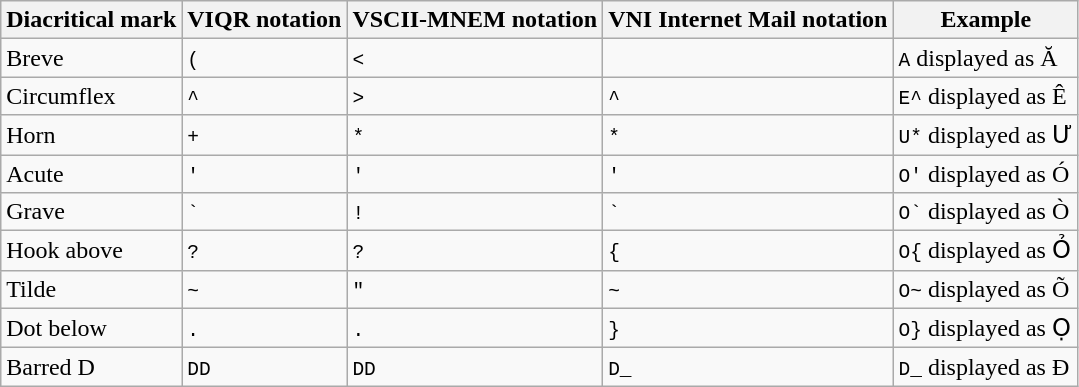<table class="wikitable">
<tr>
<th>Diacritical mark</th>
<th> VIQR notation</th>
<th>VSCII-MNEM notation</th>
<th>VNI Internet Mail notation</th>
<th>Example</th>
</tr>
<tr>
<td>Breve</td>
<td><code>(</code></td>
<td><code><</code></td>
<td><code></code></td>
<td><code>A</code> displayed as Ă</td>
</tr>
<tr>
<td>Circumflex</td>
<td><code>^</code></td>
<td><code>></code></td>
<td><code>^</code></td>
<td><code>E^</code> displayed as Ê</td>
</tr>
<tr>
<td>Horn</td>
<td><code>+</code></td>
<td><code>*</code></td>
<td><code>*</code></td>
<td><code>U*</code> displayed as Ư</td>
</tr>
<tr>
<td>Acute</td>
<td><code>'</code></td>
<td><code>'</code></td>
<td><code>'</code></td>
<td><code>O'</code> displayed as Ó</td>
</tr>
<tr>
<td>Grave</td>
<td><code>`</code></td>
<td><code>!</code></td>
<td><code>`</code></td>
<td><code>O`</code> displayed as Ò</td>
</tr>
<tr>
<td>Hook above</td>
<td><code>?</code></td>
<td><code>?</code></td>
<td><code>{</code></td>
<td><code>O{</code> displayed as Ỏ</td>
</tr>
<tr>
<td>Tilde</td>
<td><code>~</code></td>
<td><code>"</code></td>
<td><code>~</code></td>
<td><code>O~</code> displayed as Õ</td>
</tr>
<tr>
<td>Dot below</td>
<td><code>.</code></td>
<td><code>.</code></td>
<td><code>}</code></td>
<td><code>O}</code> displayed as Ọ</td>
</tr>
<tr>
<td>Barred D</td>
<td><code>DD</code></td>
<td><code>DD</code></td>
<td><code>D_</code></td>
<td><code>D_</code> displayed as Đ</td>
</tr>
</table>
